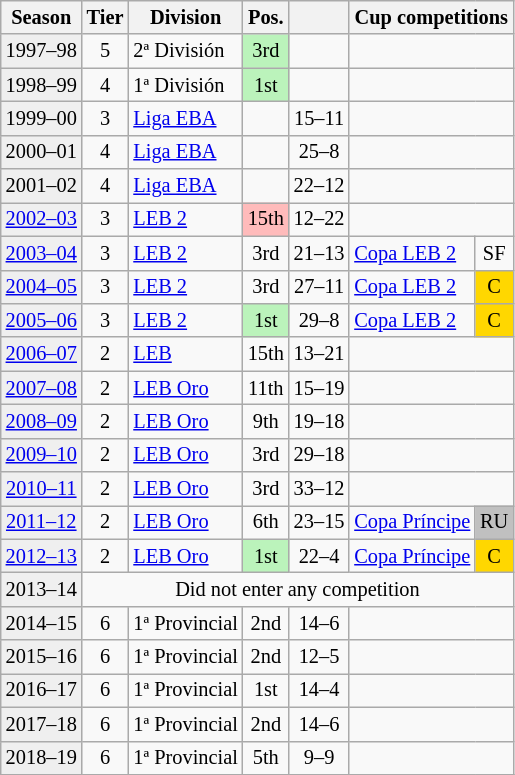<table class="wikitable" style="font-size:85%; text-align:center">
<tr>
<th>Season</th>
<th>Tier</th>
<th>Division</th>
<th>Pos.</th>
<th></th>
<th colspan=2>Cup competitions</th>
</tr>
<tr>
<td bgcolor=#efefef>1997–98</td>
<td>5</td>
<td align=left>2ª División</td>
<td bgcolor=#BBF3BB>3rd</td>
<td></td>
<td colspan=2></td>
</tr>
<tr>
<td bgcolor=#efefef>1998–99</td>
<td>4</td>
<td align=left>1ª División</td>
<td bgcolor=#BBF3BB>1st</td>
<td></td>
<td colspan=2></td>
</tr>
<tr>
<td bgcolor=#efefef>1999–00</td>
<td>3</td>
<td align=left><a href='#'>Liga EBA</a></td>
<td></td>
<td>15–11</td>
<td colspan=2></td>
</tr>
<tr>
<td bgcolor=#efefef>2000–01</td>
<td>4</td>
<td align=left><a href='#'>Liga EBA</a></td>
<td></td>
<td>25–8</td>
<td colspan=2></td>
</tr>
<tr>
<td bgcolor=#efefef>2001–02</td>
<td>4</td>
<td align=left><a href='#'>Liga EBA</a></td>
<td></td>
<td>22–12</td>
<td colspan=2></td>
</tr>
<tr>
<td bgcolor=#efefef><a href='#'>2002–03</a></td>
<td>3</td>
<td align=left><a href='#'>LEB 2</a></td>
<td bgcolor=#FFBBBB>15th</td>
<td>12–22</td>
<td colspan=2></td>
</tr>
<tr>
<td bgcolor=#efefef><a href='#'>2003–04</a></td>
<td>3</td>
<td align=left><a href='#'>LEB 2</a></td>
<td>3rd</td>
<td>21–13</td>
<td align=left><a href='#'>Copa LEB 2</a></td>
<td>SF</td>
</tr>
<tr>
<td bgcolor=#efefef><a href='#'>2004–05</a></td>
<td>3</td>
<td align=left><a href='#'>LEB 2</a></td>
<td>3rd</td>
<td>27–11</td>
<td align=left><a href='#'>Copa LEB 2</a></td>
<td bgcolor=gold>C</td>
</tr>
<tr>
<td bgcolor=#efefef><a href='#'>2005–06</a></td>
<td>3</td>
<td align=left><a href='#'>LEB 2</a></td>
<td bgcolor=#BBF3BB>1st</td>
<td>29–8</td>
<td align=left><a href='#'>Copa LEB 2</a></td>
<td bgcolor=gold>C</td>
</tr>
<tr>
<td bgcolor=#efefef><a href='#'>2006–07</a></td>
<td>2</td>
<td align=left><a href='#'>LEB</a></td>
<td>15th</td>
<td>13–21</td>
<td colspan=2></td>
</tr>
<tr>
<td bgcolor=#efefef><a href='#'>2007–08</a></td>
<td>2</td>
<td align=left><a href='#'>LEB Oro</a></td>
<td>11th</td>
<td>15–19</td>
<td colspan=2></td>
</tr>
<tr>
<td bgcolor=#efefef><a href='#'>2008–09</a></td>
<td>2</td>
<td align=left><a href='#'>LEB Oro</a></td>
<td>9th</td>
<td>19–18</td>
<td colspan=2></td>
</tr>
<tr>
<td bgcolor=#efefef><a href='#'>2009–10</a></td>
<td>2</td>
<td align=left><a href='#'>LEB Oro</a></td>
<td>3rd</td>
<td>29–18</td>
<td colspan=2></td>
</tr>
<tr>
<td bgcolor=#efefef><a href='#'>2010–11</a></td>
<td>2</td>
<td align=left><a href='#'>LEB Oro</a></td>
<td>3rd</td>
<td>33–12</td>
<td colspan=2></td>
</tr>
<tr>
<td bgcolor=#efefef><a href='#'>2011–12</a></td>
<td>2</td>
<td align=left><a href='#'>LEB Oro</a></td>
<td>6th</td>
<td>23–15</td>
<td align=left><a href='#'>Copa Príncipe</a></td>
<td bgcolor=silver>RU</td>
</tr>
<tr>
<td bgcolor=#efefef><a href='#'>2012–13</a></td>
<td>2</td>
<td align=left><a href='#'>LEB Oro</a></td>
<td bgcolor=#BBF3BB>1st</td>
<td>22–4</td>
<td align=left><a href='#'>Copa Príncipe</a></td>
<td bgcolor=gold>C</td>
</tr>
<tr>
<td bgcolor=#efefef>2013–14</td>
<td colspan=6>Did not enter any competition</td>
</tr>
<tr>
<td bgcolor=#efefef>2014–15</td>
<td>6</td>
<td align=left>1ª Provincial</td>
<td>2nd</td>
<td>14–6</td>
<td colspan=2></td>
</tr>
<tr>
<td bgcolor=#efefef>2015–16</td>
<td>6</td>
<td align=left>1ª Provincial</td>
<td>2nd</td>
<td>12–5</td>
<td colspan=2></td>
</tr>
<tr>
<td bgcolor=#efefef>2016–17</td>
<td>6</td>
<td align=left>1ª Provincial</td>
<td>1st</td>
<td>14–4</td>
<td colspan=2></td>
</tr>
<tr>
<td bgcolor=#efefef>2017–18</td>
<td>6</td>
<td align=left>1ª Provincial</td>
<td>2nd</td>
<td>14–6</td>
<td colspan=2></td>
</tr>
<tr>
<td bgcolor=#efefef>2018–19</td>
<td>6</td>
<td align=left>1ª Provincial</td>
<td>5th</td>
<td>9–9</td>
<td colspan=2></td>
</tr>
<tr>
</tr>
</table>
